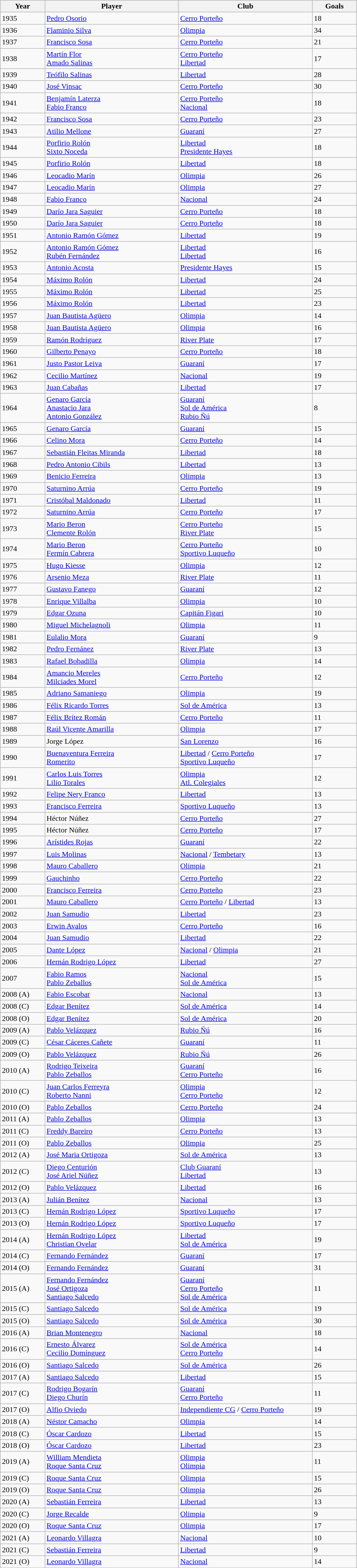<table class="wikitable sortable">
<tr>
<th width=10%>Year</th>
<th width=30%>Player</th>
<th width=30%>Club</th>
<th width=10%>Goals</th>
</tr>
<tr>
<td>1935</td>
<td> <a href='#'>Pedro Osorio</a></td>
<td><a href='#'>Cerro Porteño</a></td>
<td>18</td>
</tr>
<tr>
<td>1936</td>
<td> <a href='#'>Flaminio Silva</a></td>
<td><a href='#'>Olimpia</a></td>
<td>34</td>
</tr>
<tr>
<td>1937</td>
<td> <a href='#'>Francisco Sosa</a></td>
<td><a href='#'>Cerro Porteño</a></td>
<td>21</td>
</tr>
<tr>
<td>1938</td>
<td> <a href='#'>Martín Flor</a><br>  <a href='#'>Amado Salinas</a></td>
<td><a href='#'>Cerro Porteño</a><br> <a href='#'>Libertad</a></td>
<td>17</td>
</tr>
<tr>
<td>1939</td>
<td> <a href='#'>Teófilo Salinas</a></td>
<td><a href='#'>Libertad</a></td>
<td>28</td>
</tr>
<tr>
<td>1940</td>
<td> <a href='#'>José Vinsac</a></td>
<td><a href='#'>Cerro Porteño</a></td>
<td>30</td>
</tr>
<tr>
<td>1941</td>
<td> <a href='#'>Benjamín Laterza</a> <br>  <a href='#'>Fabio Franco</a></td>
<td><a href='#'>Cerro Porteño</a> <br> <a href='#'>Nacional</a></td>
<td>18</td>
</tr>
<tr>
<td>1942</td>
<td> <a href='#'>Francisco Sosa</a></td>
<td><a href='#'>Cerro Porteño</a></td>
<td>23</td>
</tr>
<tr>
<td>1943</td>
<td> <a href='#'>Atilio Mellone</a></td>
<td><a href='#'>Guaraní</a></td>
<td>27</td>
</tr>
<tr>
<td>1944</td>
<td> <a href='#'>Porfirio Rolón</a> <br>  <a href='#'>Sixto Noceda</a></td>
<td><a href='#'>Libertad</a> <br> <a href='#'>Presidente Hayes</a></td>
<td>18</td>
</tr>
<tr>
<td>1945</td>
<td> <a href='#'>Porfirio Rolón</a></td>
<td><a href='#'>Libertad</a></td>
<td>18</td>
</tr>
<tr>
<td>1946</td>
<td> <a href='#'>Leocadio Marín</a></td>
<td><a href='#'>Olimpia</a></td>
<td>26</td>
</tr>
<tr>
<td>1947</td>
<td> <a href='#'>Leocadio Marín</a></td>
<td><a href='#'>Olimpia</a></td>
<td>27</td>
</tr>
<tr>
<td>1948</td>
<td> <a href='#'>Fabio Franco</a></td>
<td><a href='#'>Nacional</a></td>
<td>24</td>
</tr>
<tr>
<td>1949</td>
<td> <a href='#'>Darío Jara Saguier</a></td>
<td><a href='#'>Cerro Porteño</a></td>
<td>18</td>
</tr>
<tr>
<td>1950</td>
<td> <a href='#'>Darío Jara Saguier</a></td>
<td><a href='#'>Cerro Porteño</a></td>
<td>18</td>
</tr>
<tr>
<td>1951</td>
<td> <a href='#'>Antonio Ramón Gómez</a></td>
<td><a href='#'>Libertad</a></td>
<td>19</td>
</tr>
<tr>
<td>1952</td>
<td> <a href='#'>Antonio Ramón Gómez</a> <br>  <a href='#'>Rubén Fernández</a></td>
<td><a href='#'>Libertad</a> <br> <a href='#'>Libertad</a></td>
<td>16</td>
</tr>
<tr>
<td>1953</td>
<td> <a href='#'>Antonio Acosta</a></td>
<td><a href='#'>Presidente Hayes</a></td>
<td>15</td>
</tr>
<tr>
<td>1954</td>
<td> <a href='#'>Máximo Rolón</a></td>
<td><a href='#'>Libertad</a></td>
<td>24</td>
</tr>
<tr>
<td>1955</td>
<td> <a href='#'>Máximo Rolón</a></td>
<td><a href='#'>Libertad</a></td>
<td>25</td>
</tr>
<tr>
<td>1956</td>
<td> <a href='#'>Máximo Rolón</a></td>
<td><a href='#'>Libertad</a></td>
<td>23</td>
</tr>
<tr>
<td>1957</td>
<td> <a href='#'>Juan Bautista Agüero</a></td>
<td><a href='#'>Olimpia</a></td>
<td>14</td>
</tr>
<tr>
<td>1958</td>
<td> <a href='#'>Juan Bautista Agüero</a></td>
<td><a href='#'>Olimpia</a></td>
<td>16</td>
</tr>
<tr>
<td>1959</td>
<td> <a href='#'>Ramón Rodríguez</a></td>
<td><a href='#'>River Plate</a></td>
<td>17</td>
</tr>
<tr>
<td>1960</td>
<td> <a href='#'>Gilberto Penayo</a></td>
<td><a href='#'>Cerro Porteño</a></td>
<td>18</td>
</tr>
<tr>
<td>1961</td>
<td> <a href='#'>Justo Pastor Leiva</a></td>
<td><a href='#'>Guaraní</a></td>
<td>17</td>
</tr>
<tr>
<td>1962</td>
<td> <a href='#'>Cecilio Martínez</a></td>
<td><a href='#'>Nacional</a></td>
<td>19</td>
</tr>
<tr>
<td>1963</td>
<td> <a href='#'>Juan Cabañas</a></td>
<td><a href='#'>Libertad</a></td>
<td>17</td>
</tr>
<tr>
<td>1964</td>
<td> <a href='#'>Genaro García</a><br>  <a href='#'>Anastacio Jara</a><br>  <a href='#'>Antonio González</a></td>
<td><a href='#'>Guaraní</a> <br> <a href='#'>Sol de América</a><br> <a href='#'>Rubio Ñú</a></td>
<td>8</td>
</tr>
<tr>
<td>1965</td>
<td> <a href='#'>Genaro García</a></td>
<td><a href='#'>Guaraní</a></td>
<td>15</td>
</tr>
<tr>
<td>1966</td>
<td> <a href='#'>Celino Mora</a></td>
<td><a href='#'>Cerro Porteño</a></td>
<td>14</td>
</tr>
<tr>
<td>1967</td>
<td> <a href='#'>Sebastián Fleitas Miranda</a></td>
<td><a href='#'>Libertad</a></td>
<td>18</td>
</tr>
<tr>
<td>1968</td>
<td> <a href='#'>Pedro Antonio Cibils</a></td>
<td><a href='#'>Libertad</a></td>
<td>13</td>
</tr>
<tr>
<td>1969</td>
<td> <a href='#'>Benicio Ferreira</a></td>
<td><a href='#'>Olimpia</a></td>
<td>13</td>
</tr>
<tr>
<td>1970</td>
<td> <a href='#'>Saturnino Arrúa</a></td>
<td><a href='#'>Cerro Porteño</a></td>
<td>19</td>
</tr>
<tr>
<td>1971</td>
<td> <a href='#'>Cristóbal Maldonado</a></td>
<td><a href='#'>Libertad</a></td>
<td>11</td>
</tr>
<tr>
<td>1972</td>
<td> <a href='#'>Saturnino Arrúa</a></td>
<td><a href='#'>Cerro Porteño</a></td>
<td>17</td>
</tr>
<tr>
<td>1973</td>
<td> <a href='#'>Mario Beron</a><br>  <a href='#'>Clemente Rolón</a></td>
<td><a href='#'>Cerro Porteño</a><br><a href='#'>River Plate</a></td>
<td>15</td>
</tr>
<tr>
<td>1974</td>
<td> <a href='#'>Mario Beron</a><br>  <a href='#'>Fermín Cabrera</a></td>
<td><a href='#'>Cerro Porteño</a><br><a href='#'>Sportivo Luqueño</a></td>
<td>10</td>
</tr>
<tr>
<td>1975</td>
<td> <a href='#'>Hugo Kiesse</a></td>
<td><a href='#'>Olimpia</a></td>
<td>12</td>
</tr>
<tr>
<td>1976</td>
<td> <a href='#'>Arsenio Meza</a></td>
<td><a href='#'>River Plate</a></td>
<td>11</td>
</tr>
<tr>
<td>1977</td>
<td> <a href='#'>Gustavo Fanego</a></td>
<td><a href='#'>Guaraní</a></td>
<td>12</td>
</tr>
<tr>
<td>1978</td>
<td> <a href='#'>Enrique Villalba</a></td>
<td><a href='#'>Olimpia</a></td>
<td>10</td>
</tr>
<tr>
<td>1979</td>
<td> <a href='#'>Edgar Ozuna</a></td>
<td><a href='#'>Capitán Figari</a></td>
<td>10</td>
</tr>
<tr>
<td>1980</td>
<td> <a href='#'>Miguel Michelagnoli</a></td>
<td><a href='#'>Olimpia</a></td>
<td>11</td>
</tr>
<tr>
<td>1981</td>
<td> <a href='#'>Eulalio Mora</a></td>
<td><a href='#'>Guaraní</a></td>
<td>9</td>
</tr>
<tr>
<td>1982</td>
<td> <a href='#'>Pedro Fernánez</a></td>
<td><a href='#'>River Plate</a></td>
<td>13</td>
</tr>
<tr>
<td>1983</td>
<td> <a href='#'>Rafael Bobadilla</a></td>
<td><a href='#'>Olimpia</a></td>
<td>14</td>
</tr>
<tr>
<td>1984</td>
<td> <a href='#'>Amancio Mereles</a> <br>  <a href='#'>Milciades Morel</a></td>
<td><a href='#'>Cerro Porteño</a></td>
<td>12</td>
</tr>
<tr>
<td>1985</td>
<td> <a href='#'>Adriano Samaniego</a></td>
<td><a href='#'>Olimpia</a></td>
<td>19</td>
</tr>
<tr>
<td>1986</td>
<td> <a href='#'>Félix Ricardo Torres</a></td>
<td><a href='#'>Sol de América</a></td>
<td>13</td>
</tr>
<tr>
<td>1987</td>
<td> <a href='#'>Félix Brítez Román</a></td>
<td><a href='#'>Cerro Porteño</a></td>
<td>11</td>
</tr>
<tr>
<td>1988</td>
<td> <a href='#'>Raúl Vicente Amarilla</a></td>
<td><a href='#'>Olimpia</a></td>
<td>17</td>
</tr>
<tr>
<td>1989</td>
<td> Jorge López</td>
<td><a href='#'>San Lorenzo</a></td>
<td>16</td>
</tr>
<tr>
<td>1990</td>
<td> <a href='#'>Buenaventura Ferreira</a><br>  <a href='#'>Romerito</a></td>
<td><a href='#'>Libertad</a> / <a href='#'>Cerro Porteño</a><br> <a href='#'>Sportivo Luqueño</a></td>
<td>17</td>
</tr>
<tr>
<td>1991</td>
<td> <a href='#'>Carlos Luis Torres</a> <br>  <a href='#'>Lilio Torales</a></td>
<td><a href='#'>Olimpia</a> <br> <a href='#'>Atl. Colegiales</a></td>
<td>12</td>
</tr>
<tr>
<td>1992</td>
<td> <a href='#'>Felipe Nery Franco</a></td>
<td><a href='#'>Libertad</a></td>
<td>13</td>
</tr>
<tr>
<td>1993</td>
<td> <a href='#'>Francisco Ferreira</a></td>
<td><a href='#'>Sportivo Luqueño</a></td>
<td>13</td>
</tr>
<tr>
<td>1994</td>
<td> Héctor Núñez</td>
<td><a href='#'>Cerro Porteño</a></td>
<td>27</td>
</tr>
<tr>
<td>1995</td>
<td> Héctor Núñez</td>
<td><a href='#'>Cerro Porteño</a></td>
<td>17</td>
</tr>
<tr>
<td>1996</td>
<td> <a href='#'>Arístides Rojas</a></td>
<td><a href='#'>Guaraní</a></td>
<td>22</td>
</tr>
<tr>
<td>1997</td>
<td> <a href='#'>Luis Molinas</a></td>
<td><a href='#'>Nacional</a> / <a href='#'>Tembetary</a></td>
<td>13</td>
</tr>
<tr>
<td>1998</td>
<td> <a href='#'>Mauro Caballero</a></td>
<td><a href='#'>Olimpia</a></td>
<td>21</td>
</tr>
<tr>
<td>1999</td>
<td> <a href='#'>Gauchinho</a></td>
<td><a href='#'>Cerro Porteño</a></td>
<td>22</td>
</tr>
<tr>
<td>2000</td>
<td> <a href='#'>Francisco Ferreira</a></td>
<td><a href='#'>Cerro Porteño</a></td>
<td>23</td>
</tr>
<tr>
<td>2001</td>
<td> <a href='#'>Mauro Caballero</a></td>
<td><a href='#'>Cerro Porteño</a> / <a href='#'>Libertad</a></td>
<td>13</td>
</tr>
<tr>
<td>2002</td>
<td> <a href='#'>Juan Samudio</a></td>
<td><a href='#'>Libertad</a></td>
<td>23</td>
</tr>
<tr>
<td>2003</td>
<td> <a href='#'>Erwin Avalos</a></td>
<td><a href='#'>Cerro Porteño</a></td>
<td>16</td>
</tr>
<tr>
<td>2004</td>
<td> <a href='#'>Juan Samudio</a></td>
<td><a href='#'>Libertad</a></td>
<td>22</td>
</tr>
<tr>
<td>2005</td>
<td> <a href='#'>Dante López</a></td>
<td><a href='#'>Nacional</a> / <a href='#'>Olimpia</a></td>
<td>21</td>
</tr>
<tr>
<td>2006</td>
<td> <a href='#'>Hernán Rodrigo López</a></td>
<td><a href='#'>Libertad</a></td>
<td>27</td>
</tr>
<tr>
<td>2007</td>
<td> <a href='#'>Fabio Ramos</a><br>  <a href='#'>Pablo Zeballos</a></td>
<td><a href='#'>Nacional</a><br> <a href='#'>Sol de América</a></td>
<td>15</td>
</tr>
<tr>
<td>2008 (A)</td>
<td> <a href='#'>Fabio Escobar</a></td>
<td><a href='#'>Nacional</a></td>
<td>13</td>
</tr>
<tr>
<td>2008 (C)</td>
<td> <a href='#'>Edgar Benítez</a></td>
<td><a href='#'>Sol de América</a></td>
<td>14</td>
</tr>
<tr>
<td>2008 (O)</td>
<td> <a href='#'>Edgar Benítez</a></td>
<td><a href='#'>Sol de América</a></td>
<td>20</td>
</tr>
<tr>
<td>2009 (A)</td>
<td> <a href='#'>Pablo Velázquez</a></td>
<td><a href='#'>Rubio Ñú</a></td>
<td>16</td>
</tr>
<tr>
<td>2009 (C)</td>
<td> <a href='#'>César Cáceres Cañete</a></td>
<td><a href='#'>Guaraní</a></td>
<td>11</td>
</tr>
<tr>
<td>2009 (O)</td>
<td> <a href='#'>Pablo Velázquez</a></td>
<td><a href='#'>Rubio Ñú</a></td>
<td>26</td>
</tr>
<tr>
<td>2010 (A)</td>
<td> <a href='#'>Rodrigo Teixeira</a> <br>  <a href='#'>Pablo Zeballos</a></td>
<td><a href='#'>Guaraní</a> <br> <a href='#'>Cerro Porteño</a></td>
<td>16</td>
</tr>
<tr>
<td>2010 (C)</td>
<td> <a href='#'>Juan Carlos Ferreyra</a> <br>  <a href='#'>Roberto Nanni</a></td>
<td><a href='#'>Olimpia</a> <br> <a href='#'>Cerro Porteño</a></td>
<td>12</td>
</tr>
<tr>
<td>2010 (O)</td>
<td> <a href='#'>Pablo Zeballos</a></td>
<td><a href='#'>Cerro Porteño</a></td>
<td>24</td>
</tr>
<tr>
<td>2011 (A)</td>
<td> <a href='#'>Pablo Zeballos</a></td>
<td><a href='#'>Olimpia</a></td>
<td>13</td>
</tr>
<tr>
<td>2011 (C)</td>
<td> <a href='#'>Freddy Bareiro</a></td>
<td><a href='#'>Cerro Porteño</a></td>
<td>13</td>
</tr>
<tr>
<td>2011 (O)</td>
<td> <a href='#'>Pablo Zeballos</a></td>
<td><a href='#'>Olimpia</a></td>
<td>25</td>
</tr>
<tr>
<td>2012 (A)</td>
<td> <a href='#'>José Maria Ortigoza</a></td>
<td><a href='#'>Sol de América</a></td>
<td>13</td>
</tr>
<tr>
<td>2012 (C)</td>
<td> <a href='#'>Diego Centurión</a><br> <a href='#'>José Ariel Núñez</a></td>
<td><a href='#'>Club Guaraní</a><br><a href='#'>Libertad</a></td>
<td>13</td>
</tr>
<tr>
<td>2012 (O)</td>
<td> <a href='#'>Pablo Velázquez</a></td>
<td><a href='#'>Libertad</a></td>
<td>16</td>
</tr>
<tr>
<td>2013 (A)</td>
<td> <a href='#'>Julián Benítez</a></td>
<td><a href='#'>Nacional</a></td>
<td>13</td>
</tr>
<tr>
<td>2013 (C)</td>
<td> <a href='#'>Hernán Rodrigo López</a></td>
<td><a href='#'>Sportivo Luqueño</a></td>
<td>17</td>
</tr>
<tr>
<td>2013 (O)</td>
<td> <a href='#'>Hernán Rodrigo López</a></td>
<td><a href='#'>Sportivo Luqueño</a></td>
<td>17</td>
</tr>
<tr>
<td>2014 (A)</td>
<td> <a href='#'>Hernán Rodrigo López</a><br> <a href='#'>Christian Ovelar</a></td>
<td><a href='#'>Libertad</a><br><a href='#'>Sol de América</a></td>
<td>19</td>
</tr>
<tr>
<td>2014 (C)</td>
<td> <a href='#'>Fernando Fernández</a></td>
<td><a href='#'>Guaraní</a></td>
<td>17</td>
</tr>
<tr>
<td>2014 (O)</td>
<td> <a href='#'>Fernando Fernández</a></td>
<td><a href='#'>Guaraní</a></td>
<td>31</td>
</tr>
<tr>
<td>2015 (A)</td>
<td> <a href='#'>Fernando Fernández</a><br> <a href='#'>José Ortigoza</a><br> <a href='#'>Santiago Salcedo</a></td>
<td><a href='#'>Guaraní</a><br><a href='#'>Cerro Porteño</a> <br><a href='#'>Sol de América</a></td>
<td>11</td>
</tr>
<tr>
<td>2015 (C)</td>
<td> <a href='#'>Santiago Salcedo</a></td>
<td><a href='#'>Sol de América</a></td>
<td>19</td>
</tr>
<tr>
<td>2015 (O)</td>
<td> <a href='#'>Santiago Salcedo</a></td>
<td><a href='#'>Sol de América</a></td>
<td>30</td>
</tr>
<tr>
<td>2016 (A)</td>
<td> <a href='#'>Brian Montenegro</a></td>
<td><a href='#'>Nacional</a></td>
<td>18</td>
</tr>
<tr>
<td>2016 (C)</td>
<td> <a href='#'>Ernesto Álvarez</a><br> <a href='#'>Cecilio Domínguez</a></td>
<td><a href='#'>Sol de América</a><br><a href='#'>Cerro Porteño</a></td>
<td>14</td>
</tr>
<tr>
<td>2016 (O)</td>
<td> <a href='#'>Santiago Salcedo</a></td>
<td><a href='#'>Sol de América</a></td>
<td>26</td>
</tr>
<tr>
<td>2017 (A)</td>
<td> <a href='#'>Santiago Salcedo</a></td>
<td><a href='#'>Libertad</a></td>
<td>15</td>
</tr>
<tr>
<td>2017 (C)</td>
<td> <a href='#'>Rodrigo Bogarín</a><br> <a href='#'>Diego Churín</a></td>
<td><a href='#'>Guaraní</a><br><a href='#'>Cerro Porteño</a></td>
<td>11</td>
</tr>
<tr>
<td>2017 (O)</td>
<td> <a href='#'>Alfio Oviedo</a></td>
<td><a href='#'>Independiente CG</a> / <a href='#'>Cerro Porteño</a></td>
<td>19</td>
</tr>
<tr>
<td>2018 (A)</td>
<td> <a href='#'>Néstor Camacho</a></td>
<td><a href='#'>Olimpia</a></td>
<td>14</td>
</tr>
<tr>
<td>2018 (C)</td>
<td> <a href='#'>Óscar Cardozo</a></td>
<td><a href='#'>Libertad</a></td>
<td>15</td>
</tr>
<tr>
<td>2018 (O)</td>
<td> <a href='#'>Óscar Cardozo</a></td>
<td><a href='#'>Libertad</a></td>
<td>23</td>
</tr>
<tr>
<td>2019 (A)</td>
<td> <a href='#'>William Mendieta</a><br> <a href='#'>Roque Santa Cruz</a></td>
<td><a href='#'>Olimpia</a><br><a href='#'>Olimpia</a></td>
<td>11</td>
</tr>
<tr>
<td>2019 (C)</td>
<td> <a href='#'>Roque Santa Cruz</a></td>
<td><a href='#'>Olimpia</a></td>
<td>15</td>
</tr>
<tr>
<td>2019 (O)</td>
<td> <a href='#'>Roque Santa Cruz</a></td>
<td><a href='#'>Olimpia</a></td>
<td>26</td>
</tr>
<tr>
<td>2020 (A)</td>
<td> <a href='#'>Sebastián Ferreira</a></td>
<td><a href='#'>Libertad</a></td>
<td>13</td>
</tr>
<tr>
<td>2020 (C)</td>
<td> <a href='#'>Jorge Recalde</a></td>
<td><a href='#'>Olimpia</a></td>
<td>9</td>
</tr>
<tr>
<td>2020 (O)</td>
<td> <a href='#'>Roque Santa Cruz</a></td>
<td><a href='#'>Olimpia</a></td>
<td>17</td>
</tr>
<tr>
<td>2021 (A)</td>
<td> <a href='#'>Leonardo Villagra</a></td>
<td><a href='#'>Nacional</a></td>
<td>10</td>
</tr>
<tr>
<td>2021 (C)</td>
<td> <a href='#'>Sebastián Ferreira</a></td>
<td><a href='#'>Libertad</a></td>
<td>9</td>
</tr>
<tr>
<td>2021 (O)</td>
<td> <a href='#'>Leonardo Villagra</a></td>
<td><a href='#'>Nacional</a></td>
<td>14</td>
</tr>
</table>
